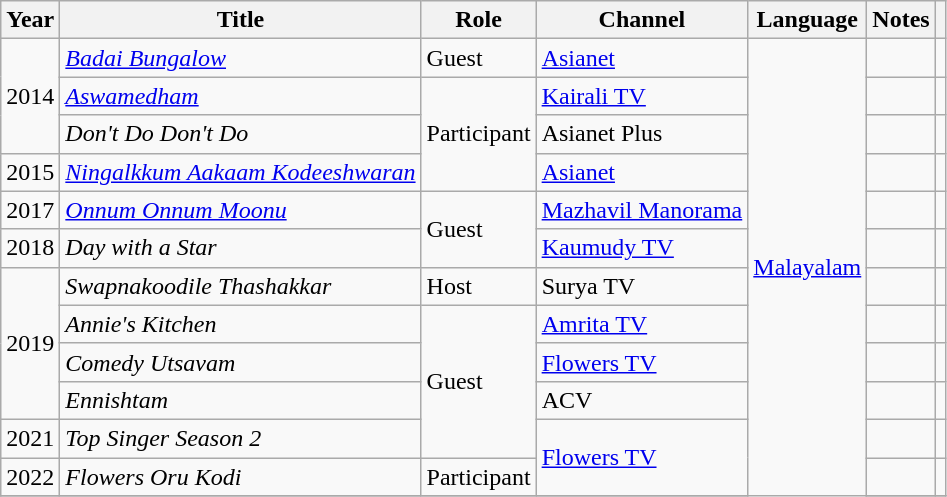<table class="wikitable sortable">
<tr>
<th>Year</th>
<th>Title</th>
<th>Role</th>
<th>Channel</th>
<th>Language</th>
<th>Notes</th>
<th></th>
</tr>
<tr>
<td rowspan=3>2014</td>
<td><em><a href='#'>Badai Bungalow</a></em></td>
<td>Guest</td>
<td><a href='#'>Asianet</a></td>
<td rowspan=13><a href='#'>Malayalam</a></td>
<td></td>
<td></td>
</tr>
<tr>
<td><em><a href='#'>Aswamedham</a></em></td>
<td rowspan="3">Participant</td>
<td><a href='#'>Kairali TV</a></td>
<td></td>
<td></td>
</tr>
<tr>
<td><em>Don't Do Don't Do</em></td>
<td>Asianet Plus</td>
<td></td>
<td></td>
</tr>
<tr>
<td>2015</td>
<td><em><a href='#'>Ningalkkum Aakaam Kodeeshwaran</a></em></td>
<td><a href='#'>Asianet</a></td>
<td></td>
<td></td>
</tr>
<tr>
<td>2017</td>
<td><em><a href='#'>Onnum Onnum Moonu</a></em></td>
<td rowspan="2">Guest</td>
<td><a href='#'>Mazhavil Manorama</a></td>
<td></td>
<td></td>
</tr>
<tr>
<td>2018</td>
<td><em>Day with a Star</em></td>
<td><a href='#'>Kaumudy TV</a></td>
<td></td>
<td></td>
</tr>
<tr>
<td rowspan=4>2019</td>
<td><em>Swapnakoodile Thashakkar</em></td>
<td>Host</td>
<td>Surya TV</td>
<td></td>
<td></td>
</tr>
<tr>
<td><em>Annie's Kitchen</em></td>
<td rowspan="4">Guest</td>
<td><a href='#'>Amrita TV</a></td>
<td></td>
<td></td>
</tr>
<tr>
<td><em>Comedy Utsavam</em></td>
<td><a href='#'>Flowers TV</a></td>
<td></td>
<td></td>
</tr>
<tr>
<td><em>Ennishtam</em></td>
<td>ACV</td>
<td></td>
<td></td>
</tr>
<tr>
<td>2021</td>
<td><em>Top Singer Season 2 </em></td>
<td rowspan="2"><a href='#'>Flowers TV</a></td>
<td></td>
<td></td>
</tr>
<tr>
<td>2022</td>
<td><em>Flowers Oru Kodi</em></td>
<td>Participant</td>
<td></td>
<td></td>
</tr>
<tr>
</tr>
</table>
